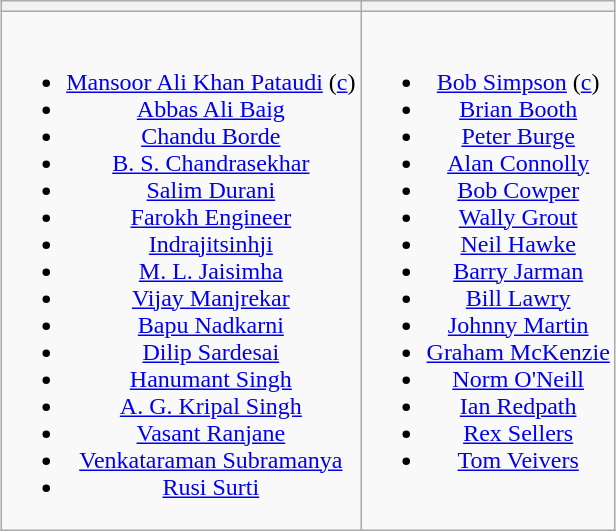<table class="wikitable" style="text-align:center; margin:auto">
<tr>
<th></th>
<th></th>
</tr>
<tr style="vertical-align:top">
<td><br><ul><li><a href='#'>Mansoor Ali Khan Pataudi</a> (<a href='#'>c</a>)</li><li><a href='#'>Abbas Ali Baig</a></li><li><a href='#'>Chandu Borde</a></li><li><a href='#'>B. S. Chandrasekhar</a></li><li><a href='#'>Salim Durani</a></li><li><a href='#'>Farokh Engineer</a></li><li><a href='#'>Indrajitsinhji</a></li><li><a href='#'>M. L. Jaisimha</a></li><li><a href='#'>Vijay Manjrekar</a></li><li><a href='#'>Bapu Nadkarni</a></li><li><a href='#'>Dilip Sardesai</a></li><li><a href='#'>Hanumant Singh</a></li><li><a href='#'>A. G. Kripal Singh</a></li><li><a href='#'>Vasant Ranjane</a></li><li><a href='#'>Venkataraman Subramanya</a></li><li><a href='#'>Rusi Surti</a></li></ul></td>
<td><br><ul><li><a href='#'>Bob Simpson</a> (<a href='#'>c</a>)</li><li><a href='#'>Brian Booth</a></li><li><a href='#'>Peter Burge</a></li><li><a href='#'>Alan Connolly</a></li><li><a href='#'>Bob Cowper</a></li><li><a href='#'>Wally Grout</a></li><li><a href='#'>Neil Hawke</a></li><li><a href='#'>Barry Jarman</a></li><li><a href='#'>Bill Lawry</a></li><li><a href='#'>Johnny Martin</a></li><li><a href='#'>Graham McKenzie</a></li><li><a href='#'>Norm O'Neill</a></li><li><a href='#'>Ian Redpath</a></li><li><a href='#'>Rex Sellers</a></li><li><a href='#'>Tom Veivers</a></li></ul></td>
</tr>
</table>
